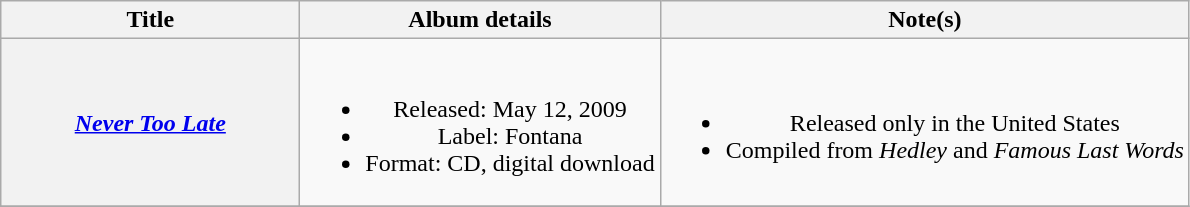<table class="wikitable plainrowheaders" style="text-align:center;">
<tr>
<th style="width:12em;">Title</th>
<th>Album details</th>
<th>Note(s)</th>
</tr>
<tr>
<th scope="row"><em><a href='#'>Never Too Late</a></em></th>
<td><br><ul><li>Released: May 12, 2009</li><li>Label: Fontana</li><li>Format: CD, digital download</li></ul></td>
<td><br><ul><li>Released only in the United States</li><li>Compiled from <em>Hedley</em> and <em>Famous Last Words</em></li></ul></td>
</tr>
<tr>
</tr>
</table>
